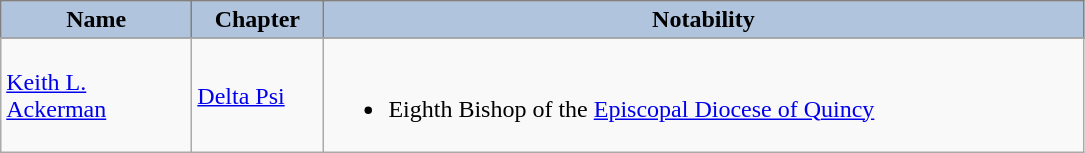<table class="wikitable">
<tr>
<th style="background: #B0C4DE; color:#000000 ;border:solid 1px #808080;" width=120px>Name</th>
<th style="background: #B0C4DE; color:#000000 ;border:solid 1px #808080;" width=80px>Chapter</th>
<th style="background: #B0C4DE; color:#000000 ;border:solid 1px #808080;" width=500px>Notability</th>
</tr>
<tr>
</tr>
<tr>
<td><a href='#'>Keith L. Ackerman</a></td>
<td><a href='#'>Delta Psi</a></td>
<td><br><ul><li>Eighth Bishop of the <a href='#'>Episcopal Diocese of Quincy</a></li></ul></td>
</tr>
</table>
